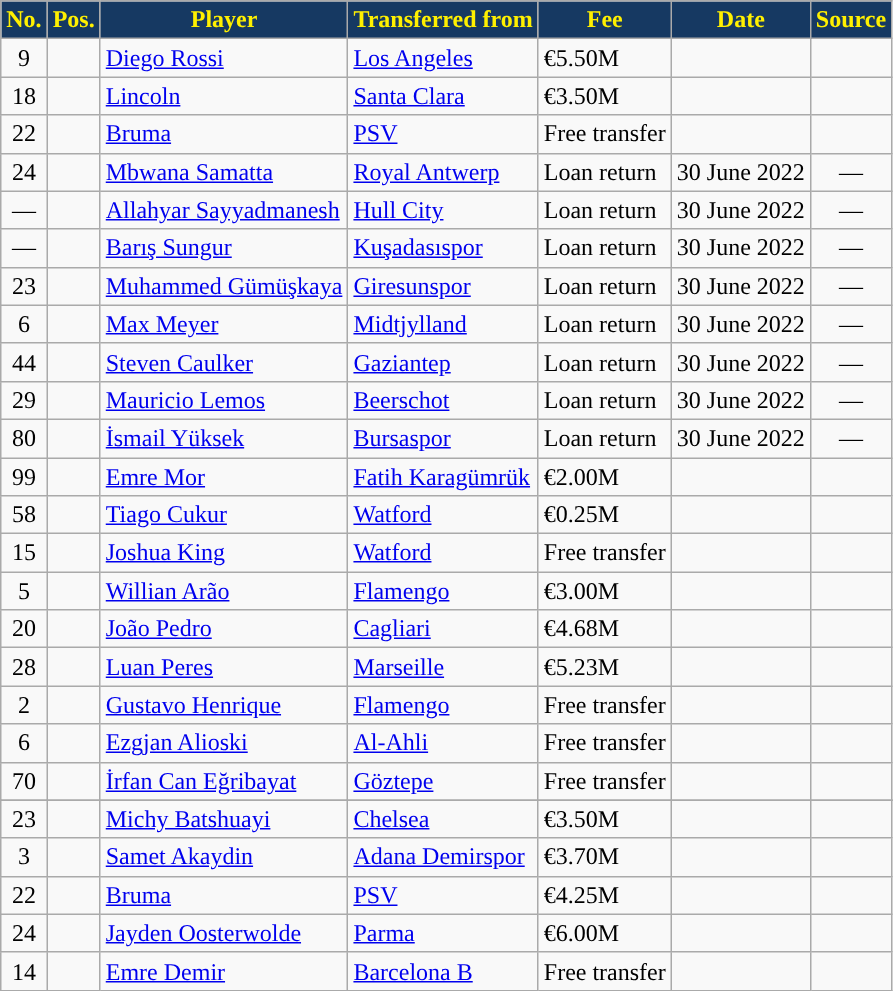<table class="wikitable plainrowheaders sortable">
<tr>
<th style="background:#163962; color:#FFF000; ">No.</th>
<th style="background:#163962; color:#FFF000; ">Pos.</th>
<th style="background:#163962; color:#FFF000; ">Player</th>
<th style="background:#163962; color:#FFF000; ">Transferred from</th>
<th style="background:#163962; color:#FFF000; ">Fee</th>
<th style="background:#163962; color:#FFF000; ">Date</th>
<th style="background:#163962; color:#FFF000; ">Source</th>
</tr>
<tr>
<td align=center>9</td>
<td align=center></td>
<td> <a href='#'>Diego Rossi</a></td>
<td> <a href='#'>Los Angeles</a></td>
<td>€5.50M</td>
<td></td>
<td align=center></td>
</tr>
<tr>
<td align=center>18</td>
<td align=center></td>
<td> <a href='#'>Lincoln</a></td>
<td> <a href='#'>Santa Clara</a></td>
<td>€3.50M</td>
<td></td>
<td align=center></td>
</tr>
<tr>
<td align=center>22</td>
<td align=center></td>
<td> <a href='#'>Bruma</a></td>
<td> <a href='#'>PSV</a></td>
<td>Free transfer</td>
<td></td>
<td align=center></td>
</tr>
<tr>
<td align=center>24</td>
<td align=center></td>
<td> <a href='#'>Mbwana Samatta</a></td>
<td> <a href='#'>Royal Antwerp</a></td>
<td>Loan return</td>
<td>30 June 2022</td>
<td align=center>—</td>
</tr>
<tr>
<td align=center>—</td>
<td align=center></td>
<td> <a href='#'>Allahyar Sayyadmanesh</a></td>
<td> <a href='#'>Hull City</a></td>
<td>Loan return</td>
<td>30 June 2022</td>
<td align=center>—</td>
</tr>
<tr>
<td align=center>—</td>
<td align=center></td>
<td> <a href='#'>Barış Sungur</a></td>
<td> <a href='#'>Kuşadasıspor</a></td>
<td>Loan return</td>
<td>30 June 2022</td>
<td align=center>—</td>
</tr>
<tr>
<td align=center>23</td>
<td align=center></td>
<td> <a href='#'>Muhammed Gümüşkaya</a></td>
<td> <a href='#'>Giresunspor</a></td>
<td>Loan return</td>
<td>30 June 2022</td>
<td align=center>—</td>
</tr>
<tr>
<td align=center>6</td>
<td align=center></td>
<td> <a href='#'>Max Meyer</a></td>
<td> <a href='#'>Midtjylland</a></td>
<td>Loan return</td>
<td>30 June 2022</td>
<td align=center>—</td>
</tr>
<tr>
<td align=center>44</td>
<td align=center></td>
<td> <a href='#'>Steven Caulker</a></td>
<td> <a href='#'>Gaziantep</a></td>
<td>Loan return</td>
<td>30 June 2022</td>
<td align=center>—</td>
</tr>
<tr>
<td align=center>29</td>
<td align=center></td>
<td> <a href='#'>Mauricio Lemos</a></td>
<td> <a href='#'>Beerschot</a></td>
<td>Loan return</td>
<td>30 June 2022</td>
<td align=center>—</td>
</tr>
<tr>
<td align=center>80</td>
<td align=center></td>
<td> <a href='#'>İsmail Yüksek</a></td>
<td> <a href='#'>Bursaspor</a></td>
<td>Loan return</td>
<td>30 June 2022</td>
<td align=center>—</td>
</tr>
<tr>
<td align=center>99</td>
<td align=center></td>
<td> <a href='#'>Emre Mor</a></td>
<td> <a href='#'>Fatih Karagümrük</a></td>
<td>€2.00M</td>
<td></td>
<td align=center></td>
</tr>
<tr>
<td align=center>58</td>
<td align=center></td>
<td> <a href='#'>Tiago Cukur</a></td>
<td> <a href='#'>Watford</a></td>
<td>€0.25M</td>
<td></td>
<td align=center></td>
</tr>
<tr>
<td align=center>15</td>
<td align=center></td>
<td> <a href='#'>Joshua King</a></td>
<td> <a href='#'>Watford</a></td>
<td>Free transfer</td>
<td></td>
<td align=center></td>
</tr>
<tr>
<td align=center>5</td>
<td align=center></td>
<td> <a href='#'>Willian Arão</a></td>
<td> <a href='#'>Flamengo</a></td>
<td>€3.00M</td>
<td></td>
<td align=center></td>
</tr>
<tr>
<td align=center>20</td>
<td align=center></td>
<td> <a href='#'>João Pedro</a></td>
<td> <a href='#'>Cagliari</a></td>
<td>€4.68M</td>
<td></td>
<td align=center></td>
</tr>
<tr>
<td align=center>28</td>
<td align=center></td>
<td> <a href='#'>Luan Peres</a></td>
<td> <a href='#'>Marseille</a></td>
<td>€5.23M</td>
<td></td>
<td align=center></td>
</tr>
<tr>
<td align=center>2</td>
<td align=center></td>
<td> <a href='#'>Gustavo Henrique</a></td>
<td> <a href='#'>Flamengo</a></td>
<td>Free transfer</td>
<td></td>
<td align=center></td>
</tr>
<tr>
<td align=center>6</td>
<td align=center></td>
<td> <a href='#'>Ezgjan Alioski</a></td>
<td> <a href='#'>Al-Ahli</a></td>
<td>Free transfer</td>
<td></td>
<td align=center></td>
</tr>
<tr>
<td align=center>70</td>
<td align=center></td>
<td> <a href='#'>İrfan Can Eğribayat</a></td>
<td> <a href='#'>Göztepe</a></td>
<td>Free transfer</td>
<td></td>
<td align=center></td>
</tr>
<tr>
</tr>
<tr>
<td align=center>23</td>
<td align=center></td>
<td> <a href='#'>Michy Batshuayi</a></td>
<td> <a href='#'>Chelsea</a></td>
<td>€3.50M</td>
<td></td>
<td align=center></td>
</tr>
<tr>
<td align=center>3</td>
<td align=center></td>
<td> <a href='#'>Samet Akaydin</a></td>
<td> <a href='#'>Adana Demirspor</a></td>
<td>€3.70M</td>
<td></td>
<td align=center></td>
</tr>
<tr>
<td align=center>22</td>
<td align=center></td>
<td> <a href='#'>Bruma</a></td>
<td> <a href='#'>PSV</a></td>
<td>€4.25M</td>
<td></td>
<td align=center></td>
</tr>
<tr>
<td align=center>24</td>
<td align=center></td>
<td> <a href='#'>Jayden Oosterwolde</a></td>
<td> <a href='#'>Parma</a></td>
<td>€6.00M</td>
<td></td>
<td align=center></td>
</tr>
<tr>
<td align=center>14</td>
<td align=center></td>
<td> <a href='#'>Emre Demir</a></td>
<td> <a href='#'>Barcelona B</a></td>
<td>Free transfer</td>
<td></td>
<td align=center></td>
</tr>
</table>
